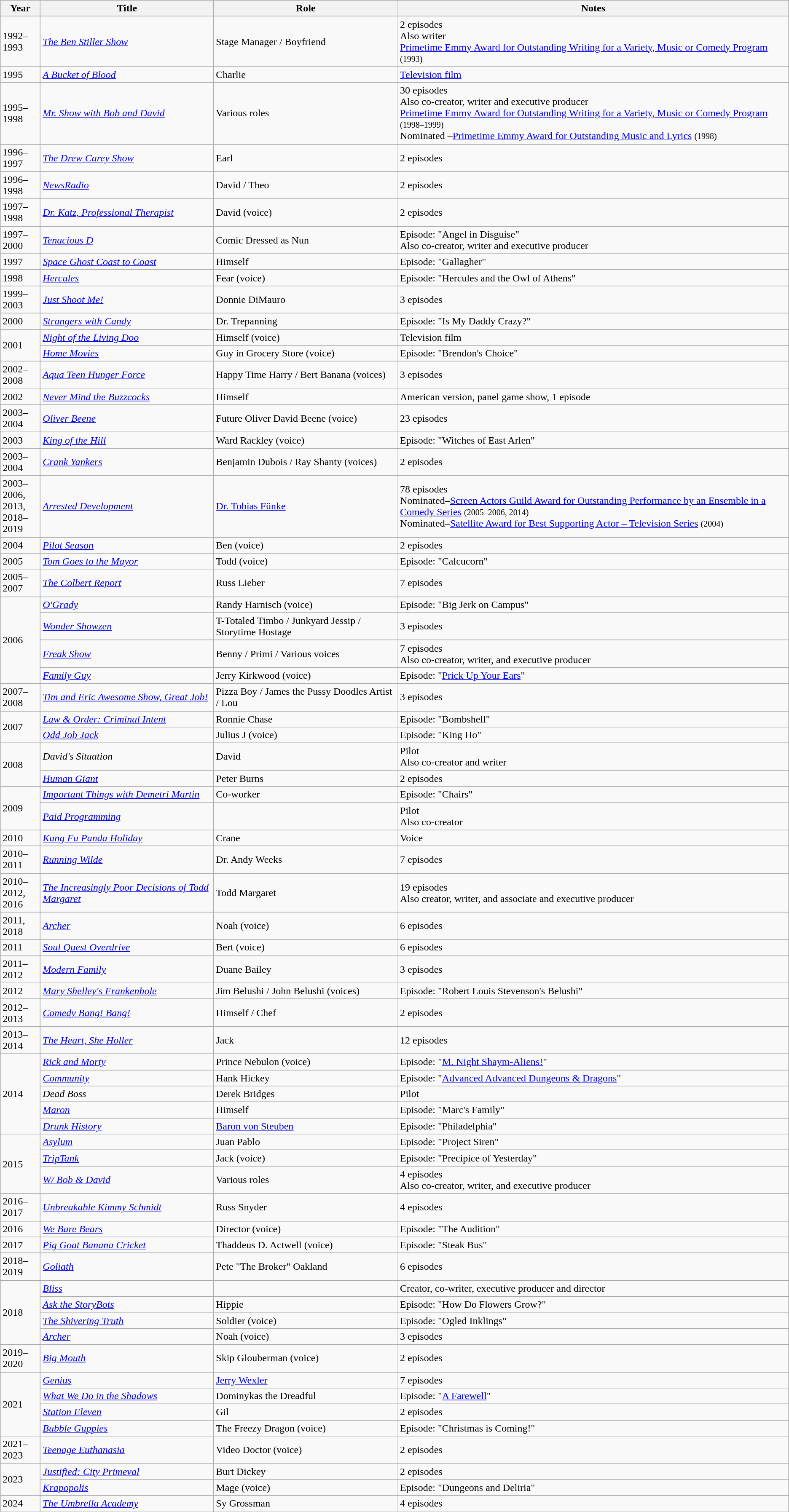<table class = "wikitable sortable">
<tr>
<th width="56">Year</th>
<th>Title</th>
<th>Role</th>
<th class = "unsortable">Notes</th>
</tr>
<tr>
<td>1992–1993</td>
<td><em><a href='#'>The Ben Stiller Show</a></em></td>
<td>Stage Manager / Boyfriend</td>
<td>2 episodes<br>Also writer<br><a href='#'>Primetime Emmy Award for Outstanding Writing for a Variety, Music or Comedy Program</a> <small>(1993)</small></td>
</tr>
<tr>
<td>1995</td>
<td><em><a href='#'>A Bucket of Blood</a></em></td>
<td>Charlie</td>
<td><a href='#'>Television film</a></td>
</tr>
<tr>
<td>1995–1998</td>
<td><em><a href='#'>Mr. Show with Bob and David</a></em></td>
<td>Various roles</td>
<td>30 episodes<br>Also co-creator, writer and executive producer<br><a href='#'>Primetime Emmy Award for Outstanding Writing for a Variety, Music or Comedy Program</a> <small>(1998–1999)</small><br>Nominated –<a href='#'>Primetime Emmy Award for Outstanding Music and Lyrics</a> <small>(1998)</small></td>
</tr>
<tr>
<td>1996–1997</td>
<td><em><a href='#'>The Drew Carey Show</a></em></td>
<td>Earl</td>
<td>2 episodes</td>
</tr>
<tr>
<td>1996–1998</td>
<td><em><a href='#'>NewsRadio</a></em></td>
<td>David / Theo</td>
<td>2 episodes</td>
</tr>
<tr>
<td>1997–1998</td>
<td><em><a href='#'>Dr. Katz, Professional Therapist</a></em></td>
<td>David (voice)</td>
<td>2 episodes</td>
</tr>
<tr>
<td>1997–2000</td>
<td><em><a href='#'>Tenacious D</a></em></td>
<td>Comic Dressed as Nun</td>
<td>Episode: "Angel in Disguise"<br>Also co-creator, writer and executive producer</td>
</tr>
<tr>
<td>1997</td>
<td><em><a href='#'>Space Ghost Coast to Coast</a></em></td>
<td>Himself</td>
<td>Episode: "Gallagher"</td>
</tr>
<tr>
<td>1998</td>
<td><em><a href='#'>Hercules</a></em></td>
<td>Fear (voice)</td>
<td>Episode: "Hercules and the Owl of Athens"</td>
</tr>
<tr>
<td>1999–2003</td>
<td><em><a href='#'>Just Shoot Me!</a></em></td>
<td>Donnie DiMauro</td>
<td>3 episodes</td>
</tr>
<tr>
<td>2000</td>
<td><em><a href='#'>Strangers with Candy</a></em></td>
<td>Dr. Trepanning</td>
<td>Episode: "Is My Daddy Crazy?"</td>
</tr>
<tr>
<td rowspan="2">2001</td>
<td><em><a href='#'>Night of the Living Doo</a></em></td>
<td>Himself (voice)</td>
<td>Television film</td>
</tr>
<tr>
<td><em><a href='#'>Home Movies</a></em></td>
<td>Guy in Grocery Store (voice)</td>
<td>Episode: "Brendon's Choice"</td>
</tr>
<tr>
<td>2002–2008</td>
<td><em><a href='#'>Aqua Teen Hunger Force</a></em></td>
<td>Happy Time Harry / Bert Banana (voices)</td>
<td>3 episodes</td>
</tr>
<tr>
<td>2002</td>
<td><em><a href='#'>Never Mind the Buzzcocks</a></em></td>
<td>Himself</td>
<td>American version, panel game show, 1 episode</td>
</tr>
<tr>
<td>2003–2004</td>
<td><em><a href='#'>Oliver Beene</a></em></td>
<td>Future Oliver David Beene (voice)</td>
<td>23 episodes</td>
</tr>
<tr>
<td>2003</td>
<td><em><a href='#'>King of the Hill</a></em></td>
<td>Ward Rackley (voice)</td>
<td>Episode: "Witches of East Arlen"</td>
</tr>
<tr>
<td>2003–2004</td>
<td><em><a href='#'>Crank Yankers</a></em></td>
<td>Benjamin Dubois / Ray Shanty (voices)</td>
<td>2 episodes</td>
</tr>
<tr>
<td>2003–2006,<br>2013, 2018–2019</td>
<td><em><a href='#'>Arrested Development</a></em></td>
<td><a href='#'>Dr. Tobias Fünke</a></td>
<td>78 episodes<br>Nominated–<a href='#'>Screen Actors Guild Award for Outstanding Performance by an Ensemble in a Comedy Series</a> <small>(2005–2006, 2014)</small><br>Nominated–<a href='#'>Satellite Award for Best Supporting Actor – Television Series</a> <small>(2004)</small></td>
</tr>
<tr>
<td>2004</td>
<td><em><a href='#'>Pilot Season</a></em></td>
<td>Ben (voice)</td>
<td>2 episodes</td>
</tr>
<tr>
<td>2005</td>
<td><em><a href='#'>Tom Goes to the Mayor</a></em></td>
<td>Todd (voice)</td>
<td>Episode: "Calcucorn"</td>
</tr>
<tr>
<td>2005–2007</td>
<td><em><a href='#'>The Colbert Report</a></em></td>
<td>Russ Lieber</td>
<td>7 episodes</td>
</tr>
<tr>
<td rowspan="4">2006</td>
<td><em><a href='#'>O'Grady</a></em></td>
<td>Randy Harnisch (voice)</td>
<td>Episode: "Big Jerk on Campus"</td>
</tr>
<tr>
<td><em><a href='#'>Wonder Showzen</a></em></td>
<td>T-Totaled Timbo / Junkyard Jessip / Storytime Hostage</td>
<td>3 episodes</td>
</tr>
<tr>
<td><em><a href='#'>Freak Show</a></em></td>
<td>Benny / Primi / Various voices</td>
<td>7 episodes<br>Also co-creator, writer, and executive producer</td>
</tr>
<tr>
<td><em><a href='#'>Family Guy</a></em></td>
<td>Jerry Kirkwood (voice)</td>
<td>Episode: "<a href='#'>Prick Up Your Ears</a>"</td>
</tr>
<tr>
<td>2007–2008</td>
<td><em><a href='#'>Tim and Eric Awesome Show, Great Job!</a></em></td>
<td>Pizza Boy / James the Pussy Doodles Artist / Lou</td>
<td>3 episodes</td>
</tr>
<tr>
<td rowspan="2">2007</td>
<td><em><a href='#'>Law & Order: Criminal Intent</a></em></td>
<td>Ronnie Chase</td>
<td>Episode: "Bombshell"</td>
</tr>
<tr>
<td><em><a href='#'>Odd Job Jack</a></em></td>
<td>Julius J (voice)</td>
<td>Episode: "King Ho"</td>
</tr>
<tr>
<td rowspan="2">2008</td>
<td><em>David's Situation</em></td>
<td>David</td>
<td>Pilot<br>Also co-creator and writer</td>
</tr>
<tr>
<td><em><a href='#'>Human Giant</a></em></td>
<td>Peter Burns</td>
<td>2 episodes</td>
</tr>
<tr>
<td rowspan="2">2009</td>
<td><em><a href='#'>Important Things with Demetri Martin</a></em></td>
<td>Co-worker</td>
<td>Episode: "Chairs"</td>
</tr>
<tr>
<td><em><a href='#'>Paid Programming</a></em></td>
<td></td>
<td>Pilot<br>Also co-creator</td>
</tr>
<tr>
<td>2010</td>
<td><em><a href='#'>Kung Fu Panda Holiday</a></em></td>
<td>Crane</td>
<td>Voice</td>
</tr>
<tr>
<td>2010–2011</td>
<td><em><a href='#'>Running Wilde</a></em></td>
<td>Dr. Andy Weeks</td>
<td>7 episodes</td>
</tr>
<tr>
<td>2010–2012,<br>2016</td>
<td><em><a href='#'>The Increasingly Poor Decisions of Todd Margaret</a></em></td>
<td>Todd Margaret</td>
<td>19 episodes<br>Also creator, writer, and associate and executive producer</td>
</tr>
<tr>
<td>2011, 2018</td>
<td><em><a href='#'>Archer</a></em></td>
<td>Noah (voice)</td>
<td>6 episodes</td>
</tr>
<tr>
<td>2011</td>
<td><em><a href='#'>Soul Quest Overdrive</a></em></td>
<td>Bert (voice)</td>
<td>6 episodes</td>
</tr>
<tr>
<td>2011–2012</td>
<td><em><a href='#'>Modern Family</a></em></td>
<td>Duane Bailey</td>
<td>3 episodes</td>
</tr>
<tr>
<td>2012</td>
<td><em><a href='#'>Mary Shelley's Frankenhole</a></em></td>
<td>Jim Belushi / John Belushi (voices)</td>
<td>Episode: "Robert Louis Stevenson's Belushi"</td>
</tr>
<tr>
<td>2012–2013</td>
<td><em><a href='#'>Comedy Bang! Bang!</a></em></td>
<td>Himself / Chef</td>
<td>2 episodes</td>
</tr>
<tr>
<td>2013–2014</td>
<td><em><a href='#'>The Heart, She Holler</a></em></td>
<td>Jack</td>
<td>12 episodes</td>
</tr>
<tr>
<td rowspan="5">2014</td>
<td><em><a href='#'>Rick and Morty</a></em></td>
<td>Prince Nebulon (voice)</td>
<td>Episode: "<a href='#'>M. Night Shaym-Aliens!</a>"</td>
</tr>
<tr>
<td><em><a href='#'>Community</a></em></td>
<td>Hank Hickey</td>
<td>Episode: "<a href='#'>Advanced Advanced Dungeons & Dragons</a>"</td>
</tr>
<tr>
<td><em>Dead Boss</em></td>
<td>Derek Bridges</td>
<td>Pilot</td>
</tr>
<tr>
<td><em><a href='#'>Maron</a></em></td>
<td>Himself</td>
<td>Episode: "Marc's Family"</td>
</tr>
<tr>
<td><em><a href='#'>Drunk History</a></em></td>
<td><a href='#'>Baron von Steuben</a></td>
<td>Episode: "Philadelphia"</td>
</tr>
<tr>
<td rowspan="3">2015</td>
<td><em><a href='#'>Asylum</a></em></td>
<td>Juan Pablo</td>
<td>Episode: "Project Siren"</td>
</tr>
<tr>
<td><em><a href='#'>TripTank</a></em></td>
<td>Jack (voice)</td>
<td>Episode: "Precipice of Yesterday"</td>
</tr>
<tr>
<td><em><a href='#'>W/ Bob & David</a></em></td>
<td>Various roles</td>
<td>4 episodes<br>Also co-creator, writer, and executive producer</td>
</tr>
<tr>
<td>2016–2017</td>
<td><em><a href='#'>Unbreakable Kimmy Schmidt</a></em></td>
<td>Russ Snyder</td>
<td>4 episodes</td>
</tr>
<tr>
<td>2016</td>
<td><em><a href='#'>We Bare Bears</a></em></td>
<td>Director (voice)</td>
<td>Episode: "The Audition"</td>
</tr>
<tr>
<td>2017</td>
<td><em><a href='#'>Pig Goat Banana Cricket</a></em></td>
<td>Thaddeus D. Actwell (voice)</td>
<td>Episode: "Steak Bus"</td>
</tr>
<tr>
<td>2018–2019</td>
<td><em><a href='#'>Goliath</a></em></td>
<td>Pete "The Broker" Oakland</td>
<td>6 episodes</td>
</tr>
<tr>
<td rowspan="4">2018</td>
<td><em><a href='#'>Bliss</a></em></td>
<td></td>
<td>Creator, co-writer, executive producer and director</td>
</tr>
<tr>
<td><em><a href='#'>Ask the StoryBots</a></em></td>
<td>Hippie</td>
<td>Episode: "How Do Flowers Grow?"</td>
</tr>
<tr>
<td><em><a href='#'>The Shivering Truth</a></em></td>
<td>Soldier (voice)</td>
<td>Episode: "Ogled Inklings"</td>
</tr>
<tr>
<td><em><a href='#'>Archer</a></em></td>
<td>Noah (voice)</td>
<td>3 episodes</td>
</tr>
<tr>
<td>2019–2020</td>
<td><em><a href='#'>Big Mouth</a></em></td>
<td>Skip Glouberman (voice)</td>
<td>2 episodes</td>
</tr>
<tr>
<td rowspan="4">2021</td>
<td><em><a href='#'>Genius</a></em></td>
<td><a href='#'>Jerry Wexler</a></td>
<td>7 episodes</td>
</tr>
<tr>
<td><a href='#'><em>What We Do in the Shadows</em></a></td>
<td>Dominykas the Dreadful</td>
<td>Episode: "<a href='#'>A Farewell</a>"</td>
</tr>
<tr>
<td><em><a href='#'>Station Eleven</a></em></td>
<td>Gil</td>
<td>2 episodes</td>
</tr>
<tr>
<td><em><a href='#'>Bubble Guppies</a></em></td>
<td>The Freezy Dragon (voice)</td>
<td>Episode: "Christmas is Coming!"</td>
</tr>
<tr>
<td>2021–2023</td>
<td><em><a href='#'>Teenage Euthanasia</a></em></td>
<td>Video Doctor (voice)</td>
<td>2 episodes</td>
</tr>
<tr>
<td rowspan="2">2023</td>
<td><em><a href='#'>Justified: City Primeval</a></em></td>
<td>Burt Dickey</td>
<td>2 episodes</td>
</tr>
<tr>
<td><em><a href='#'>Krapopolis</a></em></td>
<td>Mage (voice)</td>
<td>Episode: "Dungeons and Deliria"</td>
</tr>
<tr>
<td>2024</td>
<td><em><a href='#'>The Umbrella Academy</a></em></td>
<td>Sy Grossman</td>
<td>4 episodes</td>
</tr>
</table>
